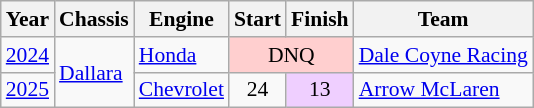<table class="wikitable" style="font-size: 90%;">
<tr>
<th>Year</th>
<th>Chassis</th>
<th>Engine</th>
<th>Start</th>
<th>Finish</th>
<th>Team</th>
</tr>
<tr>
<td><a href='#'>2024</a></td>
<td rowspan=2><a href='#'>Dallara</a></td>
<td><a href='#'>Honda</a></td>
<td align=center style="background:#FFCFCF;" colspan=2>DNQ</td>
<td nowrap><a href='#'>Dale Coyne Racing</a></td>
</tr>
<tr>
<td><a href='#'>2025</a></td>
<td><a href='#'>Chevrolet</a></td>
<td align=center>24</td>
<td align=center style="background:#EFCFFF;">13</td>
<td><a href='#'>Arrow McLaren</a></td>
</tr>
</table>
